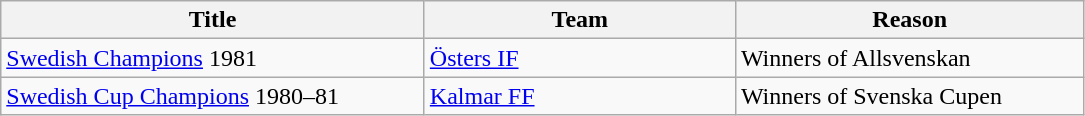<table class="wikitable" style="text-align: left;">
<tr>
<th style="width: 275px;">Title</th>
<th style="width: 200px;">Team</th>
<th style="width: 225px;">Reason</th>
</tr>
<tr>
<td><a href='#'>Swedish Champions</a> 1981</td>
<td><a href='#'>Östers IF</a></td>
<td>Winners of Allsvenskan</td>
</tr>
<tr>
<td><a href='#'>Swedish Cup Champions</a> 1980–81</td>
<td><a href='#'>Kalmar FF</a></td>
<td>Winners of Svenska Cupen</td>
</tr>
</table>
